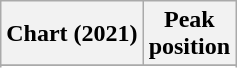<table class="wikitable sortable plainrowheaders" style="text-align:center">
<tr>
<th scope="col">Chart (2021)</th>
<th scope="col">Peak<br>position</th>
</tr>
<tr>
</tr>
<tr>
</tr>
</table>
